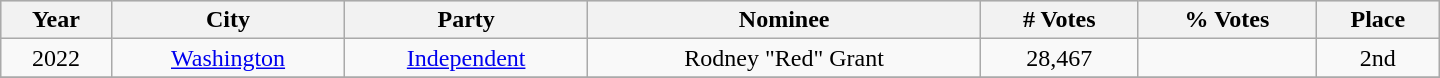<table class="wikitable sortable mw-collapsible" style="text-align:center; width:60em;">
<tr style="background:lightgrey;">
<th>Year</th>
<th>City</th>
<th>Party</th>
<th>Nominee</th>
<th># Votes</th>
<th>% Votes</th>
<th>Place</th>
</tr>
<tr>
<td>2022</td>
<td><a href='#'>Washington</a></td>
<td><a href='#'>Independent</a></td>
<td>Rodney "Red" Grant</td>
<td>28,467</td>
<td></td>
<td>2nd</td>
</tr>
<tr>
</tr>
</table>
